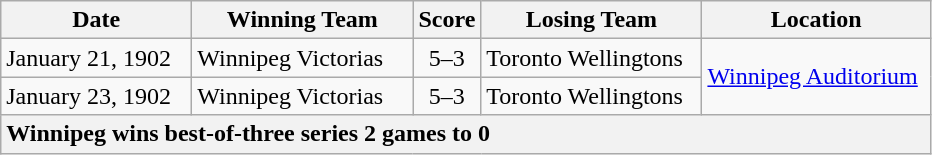<table class="wikitable">
<tr>
<th width="120">Date</th>
<th width="140">Winning Team</th>
<th width="5">Score</th>
<th width="140">Losing Team</th>
<th width="145">Location</th>
</tr>
<tr>
<td>January 21, 1902</td>
<td>Winnipeg Victorias</td>
<td align="center">5–3</td>
<td>Toronto Wellingtons</td>
<td rowspan="2"><a href='#'>Winnipeg Auditorium</a></td>
</tr>
<tr>
<td>January 23, 1902</td>
<td>Winnipeg Victorias</td>
<td align="center">5–3</td>
<td>Toronto Wellingtons</td>
</tr>
<tr>
<th colspan="5" style="text-align:left;">Winnipeg wins best-of-three series 2 games to 0</th>
</tr>
</table>
